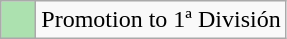<table class="wikitable">
<tr>
<td style="background:#ACE1AF;">    </td>
<td>Promotion to 1ª División</td>
</tr>
</table>
